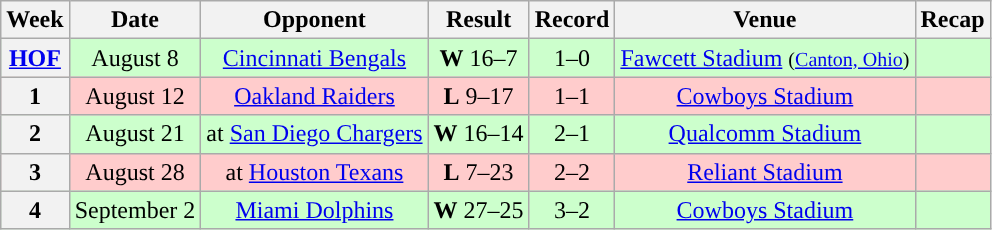<table class="wikitable" style="text-align:center">
<tr>
<th>Week</th>
<th>Date</th>
<th>Opponent</th>
<th>Result</th>
<th>Record</th>
<th>Venue</th>
<th>Recap</th>
</tr>
<tr style="background:#cfc;">
<th><a href='#'>HOF</a></th>
<td>August 8</td>
<td><a href='#'>Cincinnati Bengals</a></td>
<td><strong>W</strong> 16–7</td>
<td>1–0</td>
<td><a href='#'>Fawcett Stadium</a> <small>(<a href='#'>Canton, Ohio</a>)</small></td>
<td></td>
</tr>
<tr style="background:#fcc;">
<th>1</th>
<td>August 12</td>
<td><a href='#'>Oakland Raiders</a></td>
<td><strong>L</strong> 9–17</td>
<td>1–1</td>
<td><a href='#'>Cowboys Stadium</a></td>
<td></td>
</tr>
<tr style="background:#cfc;">
<th>2</th>
<td>August 21</td>
<td>at <a href='#'>San Diego Chargers</a></td>
<td><strong>W</strong> 16–14</td>
<td>2–1</td>
<td><a href='#'>Qualcomm Stadium</a></td>
<td></td>
</tr>
<tr style="background:#fcc;">
<th>3</th>
<td>August 28</td>
<td>at <a href='#'>Houston Texans</a></td>
<td><strong>L</strong> 7–23</td>
<td>2–2</td>
<td><a href='#'>Reliant Stadium</a></td>
<td></td>
</tr>
<tr style="background:#cfc;">
<th>4</th>
<td>September 2</td>
<td><a href='#'>Miami Dolphins</a></td>
<td><strong>W</strong> 27–25</td>
<td>3–2</td>
<td><a href='#'>Cowboys Stadium</a></td>
<td></td>
</tr>
</table>
